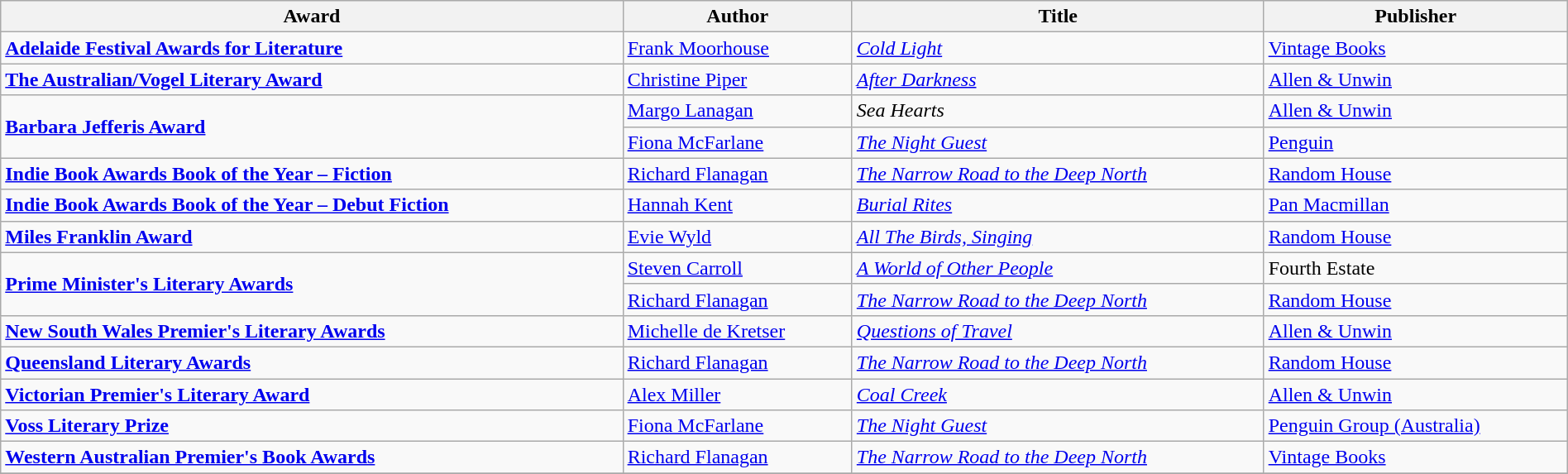<table class="wikitable" width=100%>
<tr>
<th>Award</th>
<th>Author</th>
<th>Title</th>
<th>Publisher</th>
</tr>
<tr>
<td><strong><a href='#'>Adelaide Festival Awards for Literature</a></strong></td>
<td><a href='#'>Frank Moorhouse</a></td>
<td><em><a href='#'>Cold Light</a></em></td>
<td><a href='#'>Vintage Books</a></td>
</tr>
<tr>
<td><strong><a href='#'>The Australian/Vogel Literary Award</a></strong></td>
<td><a href='#'>Christine Piper</a></td>
<td><em><a href='#'>After Darkness</a></em></td>
<td><a href='#'>Allen & Unwin</a></td>
</tr>
<tr>
<td rowspan=2><strong><a href='#'>Barbara Jefferis Award</a></strong></td>
<td><a href='#'>Margo Lanagan</a></td>
<td><em>Sea Hearts</em></td>
<td><a href='#'>Allen & Unwin</a></td>
</tr>
<tr>
<td><a href='#'>Fiona McFarlane</a></td>
<td><em><a href='#'>The Night Guest</a></em></td>
<td><a href='#'>Penguin</a></td>
</tr>
<tr>
<td><strong><a href='#'>Indie Book Awards Book of the Year – Fiction</a></strong></td>
<td><a href='#'>Richard Flanagan</a></td>
<td><em><a href='#'>The Narrow Road to the Deep North</a></em></td>
<td><a href='#'>Random House</a></td>
</tr>
<tr>
<td><strong><a href='#'>Indie Book Awards Book of the Year – Debut Fiction</a></strong></td>
<td><a href='#'>Hannah Kent</a></td>
<td><em><a href='#'>Burial Rites</a></em></td>
<td><a href='#'>Pan Macmillan</a></td>
</tr>
<tr>
<td><strong><a href='#'>Miles Franklin Award</a></strong></td>
<td><a href='#'>Evie Wyld</a></td>
<td><em><a href='#'>All The Birds, Singing</a></em></td>
<td><a href='#'>Random House</a></td>
</tr>
<tr>
<td rowspan=2><strong><a href='#'>Prime Minister's Literary Awards</a></strong></td>
<td><a href='#'>Steven Carroll</a></td>
<td><em><a href='#'>A World of Other People</a></em></td>
<td>Fourth Estate</td>
</tr>
<tr>
<td><a href='#'>Richard Flanagan</a></td>
<td><em><a href='#'>The Narrow Road to the Deep North</a></em></td>
<td><a href='#'>Random House</a></td>
</tr>
<tr>
<td><strong><a href='#'>New South Wales Premier's Literary Awards</a></strong></td>
<td><a href='#'>Michelle de Kretser</a></td>
<td><em><a href='#'>Questions of Travel</a></em></td>
<td><a href='#'>Allen & Unwin</a></td>
</tr>
<tr>
<td><strong><a href='#'>Queensland Literary Awards</a></strong></td>
<td><a href='#'>Richard Flanagan</a></td>
<td><em><a href='#'>The Narrow Road to the Deep North</a></em></td>
<td><a href='#'>Random House</a></td>
</tr>
<tr>
<td><strong><a href='#'>Victorian Premier's Literary Award</a></strong></td>
<td><a href='#'>Alex Miller</a></td>
<td><em><a href='#'>Coal Creek</a></em></td>
<td><a href='#'>Allen & Unwin</a></td>
</tr>
<tr>
<td><strong><a href='#'>Voss Literary Prize</a></strong></td>
<td><a href='#'>Fiona McFarlane</a></td>
<td><em><a href='#'>The Night Guest</a></em></td>
<td><a href='#'>Penguin Group (Australia)</a></td>
</tr>
<tr>
<td><strong><a href='#'>Western Australian Premier's Book Awards</a></strong></td>
<td><a href='#'>Richard Flanagan</a></td>
<td><em><a href='#'>The Narrow Road to the Deep North</a></em></td>
<td><a href='#'>Vintage Books</a></td>
</tr>
<tr>
</tr>
</table>
